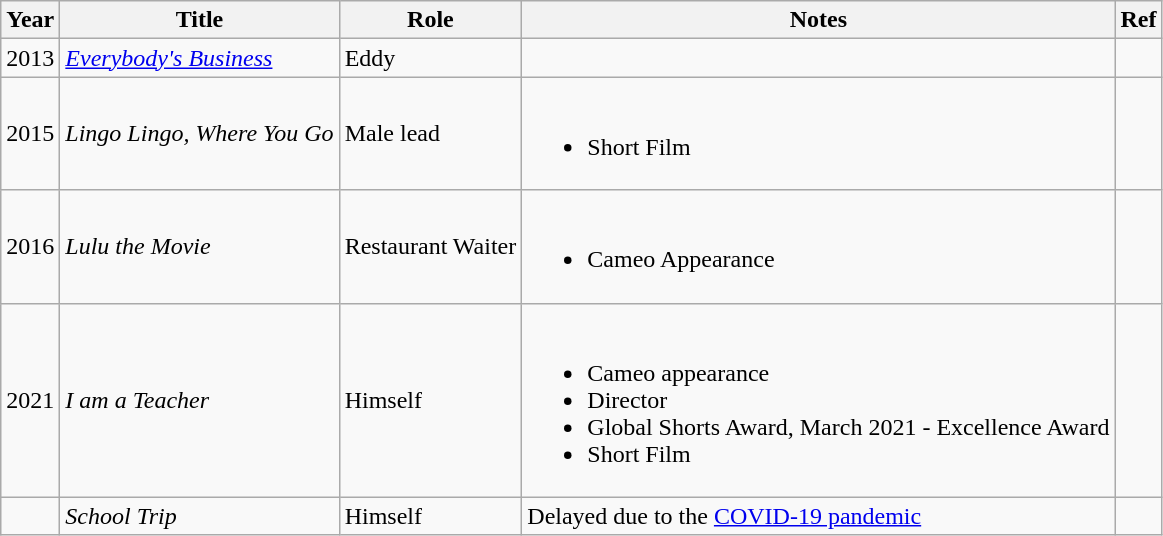<table class="wikitable sortable plainrowheaders">
<tr>
<th>Year</th>
<th>Title</th>
<th>Role</th>
<th class="unsortable">Notes</th>
<th class="unsortable">Ref</th>
</tr>
<tr>
<td>2013</td>
<td><em><a href='#'>Everybody's Business</a></em></td>
<td>Eddy</td>
<td></td>
<td></td>
</tr>
<tr>
<td>2015</td>
<td><em>Lingo Lingo, Where You Go</em></td>
<td>Male lead</td>
<td><br><ul><li>Short Film</li></ul></td>
<td></td>
</tr>
<tr>
<td>2016</td>
<td><em>Lulu the Movie</em></td>
<td>Restaurant Waiter</td>
<td><br><ul><li>Cameo Appearance</li></ul></td>
<td></td>
</tr>
<tr>
<td>2021</td>
<td><em>I am a Teacher</em></td>
<td>Himself</td>
<td><br><ul><li>Cameo appearance</li><li>Director</li><li>Global Shorts Award, March 2021 - Excellence Award</li><li>Short Film</li></ul></td>
<td></td>
</tr>
<tr>
<td></td>
<td><em>School Trip</em></td>
<td>Himself</td>
<td>Delayed due to the <a href='#'>COVID-19 pandemic</a></td>
<td></td>
</tr>
</table>
